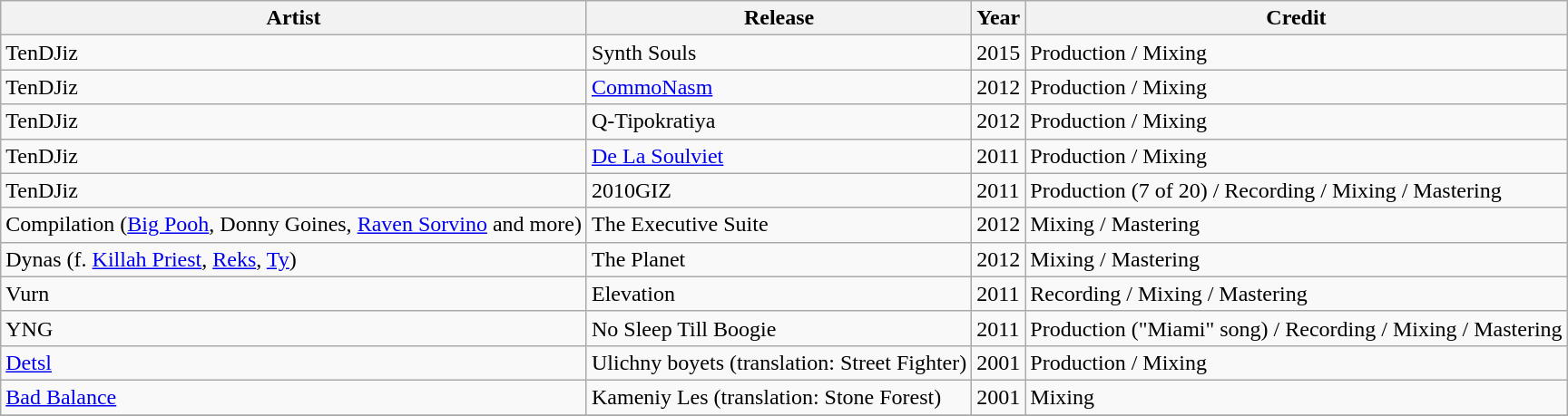<table class="wikitable">
<tr>
<th>Artist</th>
<th>Release</th>
<th>Year</th>
<th>Credit</th>
</tr>
<tr>
<td>TenDJiz</td>
<td>Synth Souls</td>
<td>2015</td>
<td>Production / Mixing</td>
</tr>
<tr>
<td>TenDJiz</td>
<td><a href='#'>CommoNasm</a></td>
<td>2012</td>
<td>Production / Mixing</td>
</tr>
<tr>
<td>TenDJiz</td>
<td>Q-Tipokratiya</td>
<td>2012</td>
<td>Production / Mixing</td>
</tr>
<tr>
<td>TenDJiz</td>
<td><a href='#'>De La Soulviet</a></td>
<td>2011</td>
<td>Production / Mixing</td>
</tr>
<tr>
<td>TenDJiz</td>
<td>2010GIZ</td>
<td>2011</td>
<td>Production (7 of 20) / Recording / Mixing / Mastering</td>
</tr>
<tr>
<td>Compilation (<a href='#'>Big Pooh</a>, Donny Goines, <a href='#'>Raven Sorvino</a> and more)</td>
<td>The Executive Suite</td>
<td>2012</td>
<td>Mixing / Mastering</td>
</tr>
<tr>
<td>Dynas (f. <a href='#'>Killah Priest</a>, <a href='#'>Reks</a>, <a href='#'>Ty</a>)</td>
<td>The Planet</td>
<td>2012</td>
<td>Mixing / Mastering</td>
</tr>
<tr>
<td>Vurn</td>
<td>Elevation</td>
<td>2011</td>
<td>Recording / Mixing / Mastering</td>
</tr>
<tr>
<td>YNG</td>
<td>No Sleep Till Boogie</td>
<td>2011</td>
<td>Production ("Miami" song) / Recording / Mixing / Mastering</td>
</tr>
<tr>
<td><a href='#'>Detsl</a></td>
<td>Ulichny boyets (translation: Street Fighter)</td>
<td>2001</td>
<td>Production / Mixing</td>
</tr>
<tr>
<td><a href='#'>Bad Balance</a></td>
<td>Kameniy Les (translation: Stone Forest)</td>
<td>2001</td>
<td>Mixing</td>
</tr>
<tr>
</tr>
</table>
